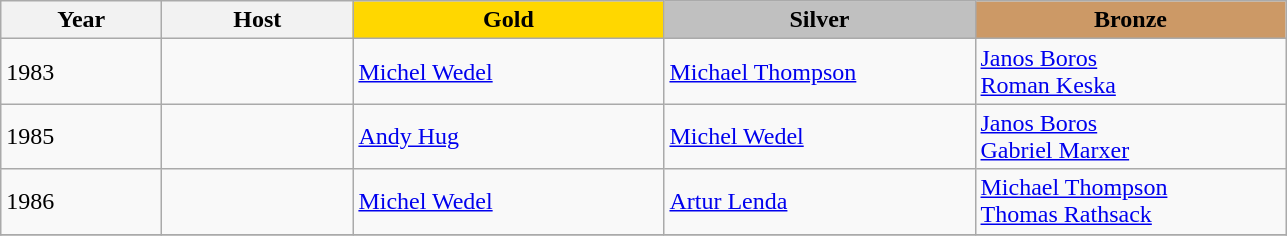<table class="wikitable">
<tr align=center>
<th width="100">Year</th>
<th width="120">Host</th>
<td width="200" bgcolor="gold"><strong>Gold</strong></td>
<td width="200" bgcolor="silver"><strong>Silver</strong></td>
<td width="200" bgcolor="CC9966"><strong>Bronze</strong></td>
</tr>
<tr>
<td>1983</td>
<td></td>
<td><a href='#'>Michel Wedel</a></td>
<td> <a href='#'>Michael Thompson</a></td>
<td><a href='#'>Janos Boros</a><br><a href='#'>Roman Keska</a></td>
</tr>
<tr>
<td>1985</td>
<td></td>
<td><a href='#'>Andy Hug</a></td>
<td><a href='#'>Michel Wedel</a></td>
<td><a href='#'>Janos Boros</a><br><a href='#'>Gabriel Marxer</a></td>
</tr>
<tr>
<td>1986</td>
<td></td>
<td><a href='#'>Michel Wedel</a></td>
<td><a href='#'>Artur Lenda</a></td>
<td> <a href='#'>Michael Thompson</a><br><a href='#'>Thomas Rathsack</a></td>
</tr>
<tr>
</tr>
</table>
